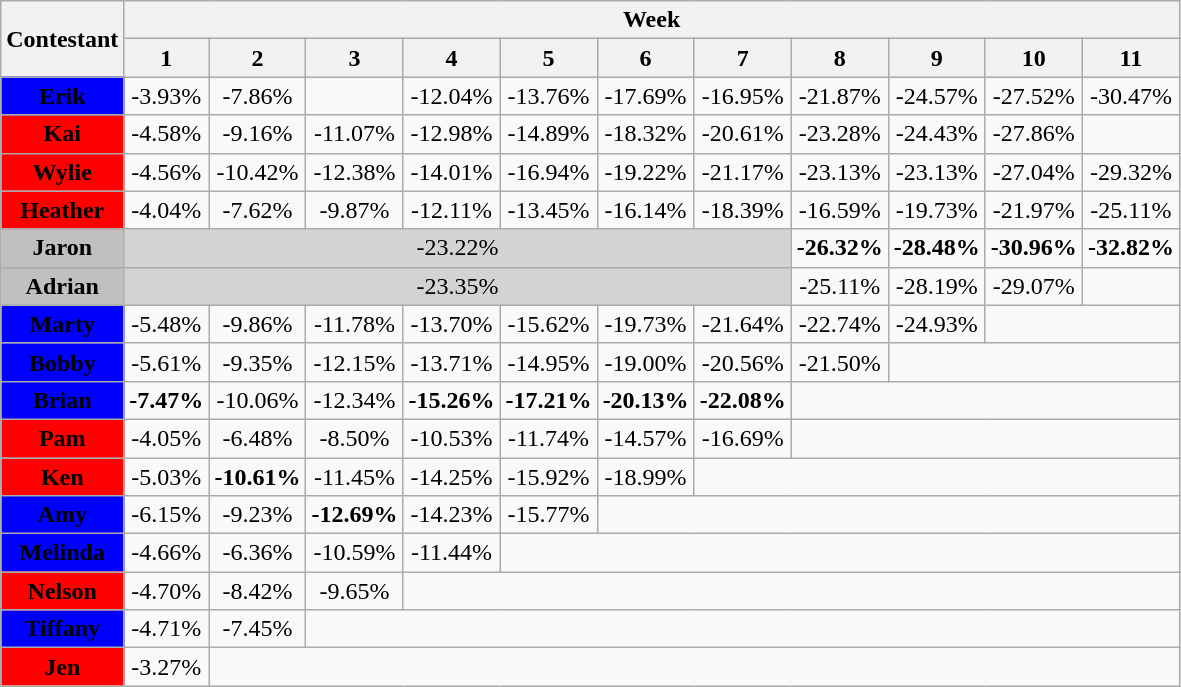<table class="wikitable" style="text-align:center" align="center">
<tr>
<th rowspan="2">Contestant</th>
<th colspan="11">Week</th>
</tr>
<tr>
<th>1</th>
<th>2</th>
<th>3</th>
<th>4</th>
<th>5</th>
<th>6</th>
<th>7</th>
<th>8</th>
<th>9</th>
<th>10</th>
<th>11</th>
</tr>
<tr>
<td bgcolor="blue"><span><strong>Erik</strong></span></td>
<td>-3.93%</td>
<td>-7.86%</td>
<td></td>
<td>-12.04%</td>
<td>-13.76%</td>
<td>-17.69%</td>
<td>-16.95%</td>
<td>-21.87%</td>
<td>-24.57%</td>
<td>-27.52%</td>
<td>-30.47%</td>
</tr>
<tr>
<td bgcolor="red"><span><strong>Kai</strong></span></td>
<td>-4.58%</td>
<td>-9.16%</td>
<td>-11.07%</td>
<td>-12.98%</td>
<td>-14.89%</td>
<td>-18.32%</td>
<td>-20.61%</td>
<td>-23.28%</td>
<td>-24.43%</td>
<td>-27.86%</td>
<td></td>
</tr>
<tr>
<td bgcolor="red"><span><strong>Wylie</strong></span></td>
<td>-4.56%</td>
<td>-10.42%</td>
<td>-12.38%</td>
<td>-14.01%</td>
<td>-16.94%</td>
<td>-19.22%</td>
<td>-21.17%</td>
<td>-23.13%</td>
<td>-23.13%</td>
<td>-27.04%</td>
<td>-29.32%</td>
</tr>
<tr>
<td bgcolor="red"><span><strong>Heather</strong></span></td>
<td>-4.04%</td>
<td>-7.62%</td>
<td>-9.87%</td>
<td>-12.11%</td>
<td>-13.45%</td>
<td>-16.14%</td>
<td>-18.39%</td>
<td>-16.59%</td>
<td>-19.73%</td>
<td>-21.97%</td>
<td>-25.11%</td>
</tr>
<tr>
<td bgcolor="Silver"><span><strong>Jaron</strong></span></td>
<td colspan="7" bgcolor="lightgrey">-23.22%</td>
<td><strong>-26.32%</strong></td>
<td><strong>-28.48%</strong></td>
<td><strong>-30.96%</strong></td>
<td><strong>-32.82%</strong></td>
</tr>
<tr>
<td bgcolor="Silver"><span><strong>Adrian</strong></span></td>
<td colspan="7" bgcolor="lightgrey">-23.35%</td>
<td>-25.11%</td>
<td>-28.19%</td>
<td>-29.07%</td>
<td></td>
</tr>
<tr>
<td bgcolor="blue"><span><strong>Marty</strong></span></td>
<td>-5.48%</td>
<td>-9.86%</td>
<td>-11.78%</td>
<td>-13.70%</td>
<td>-15.62%</td>
<td>-19.73%</td>
<td>-21.64%</td>
<td>-22.74%</td>
<td>-24.93%</td>
<td colspan="2"></td>
</tr>
<tr>
<td bgcolor="blue"><span><strong>Bobby</strong></span></td>
<td>-5.61%</td>
<td>-9.35%</td>
<td>-12.15%</td>
<td>-13.71%</td>
<td>-14.95%</td>
<td>-19.00%</td>
<td>-20.56%</td>
<td>-21.50%</td>
<td colspan="3"></td>
</tr>
<tr>
<td bgcolor="blue"><span><strong>Brian</strong></span></td>
<td><strong>-7.47%</strong></td>
<td>-10.06%</td>
<td>-12.34%</td>
<td><strong>-15.26%</strong></td>
<td><strong>-17.21%</strong></td>
<td><strong>-20.13%</strong></td>
<td><strong>-22.08%</strong></td>
<td colspan="4"></td>
</tr>
<tr>
<td bgcolor="red"><span><strong>Pam</strong></span></td>
<td>-4.05%</td>
<td>-6.48%</td>
<td>-8.50%</td>
<td>-10.53%</td>
<td>-11.74%</td>
<td>-14.57%</td>
<td>-16.69%</td>
<td colspan="4"></td>
</tr>
<tr>
<td bgcolor="red"><span><strong>Ken</strong></span></td>
<td>-5.03%</td>
<td><strong>-10.61%</strong></td>
<td>-11.45%</td>
<td>-14.25%</td>
<td>-15.92%</td>
<td>-18.99%</td>
<td colspan="5"></td>
</tr>
<tr>
<td bgcolor="blue"><span><strong>Amy</strong></span></td>
<td>-6.15%</td>
<td>-9.23%</td>
<td><strong>-12.69%</strong></td>
<td>-14.23%</td>
<td>-15.77%</td>
<td colspan="6"></td>
</tr>
<tr>
<td bgcolor="blue"><span><strong>Melinda</strong></span></td>
<td>-4.66%</td>
<td>-6.36%</td>
<td>-10.59%</td>
<td>-11.44%</td>
<td colspan="7"></td>
</tr>
<tr>
<td bgcolor="red"><span><strong>Nelson</strong></span></td>
<td>-4.70%</td>
<td>-8.42%</td>
<td>-9.65%</td>
<td colspan="8"></td>
</tr>
<tr>
<td bgcolor="blue"><span><strong>Tiffany</strong></span></td>
<td>-4.71%</td>
<td>-7.45%</td>
<td colspan="9"></td>
</tr>
<tr>
<td bgcolor="red"><span><strong>Jen</strong></span></td>
<td>-3.27%</td>
<td colspan="10"></td>
</tr>
</table>
